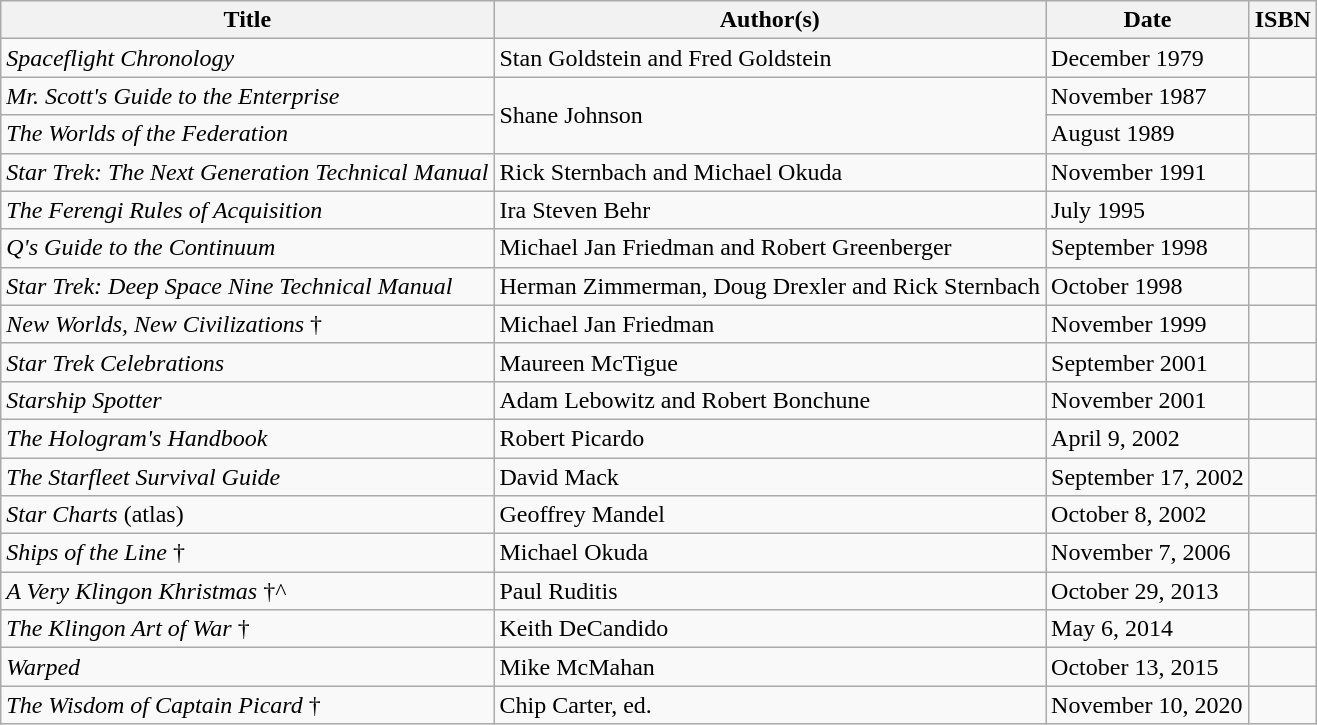<table class="wikitable">
<tr>
<th>Title</th>
<th>Author(s)</th>
<th>Date</th>
<th>ISBN</th>
</tr>
<tr>
<td><em>Spaceflight Chronology</em></td>
<td>Stan Goldstein and Fred Goldstein</td>
<td>December 1979</td>
<td></td>
</tr>
<tr>
<td><em>Mr. Scott's Guide to the Enterprise</em></td>
<td rowspan="2">Shane Johnson</td>
<td>November 1987</td>
<td></td>
</tr>
<tr>
<td><em>The Worlds of the Federation</em></td>
<td>August 1989</td>
<td></td>
</tr>
<tr>
<td><em>Star Trek: The Next Generation Technical Manual</em></td>
<td>Rick Sternbach and Michael Okuda</td>
<td>November 1991</td>
<td></td>
</tr>
<tr>
<td><em>The Ferengi Rules of Acquisition</em></td>
<td>Ira Steven Behr</td>
<td>July 1995</td>
<td></td>
</tr>
<tr>
<td><em>Q's Guide to the Continuum</em></td>
<td>Michael Jan Friedman and Robert Greenberger</td>
<td>September 1998</td>
<td></td>
</tr>
<tr>
<td><em>Star Trek: Deep Space Nine Technical Manual</em></td>
<td>Herman Zimmerman, Doug Drexler and Rick Sternbach</td>
<td>October 1998</td>
<td></td>
</tr>
<tr>
<td><em>New Worlds, New Civilizations</em> †</td>
<td>Michael Jan Friedman</td>
<td>November 1999</td>
<td></td>
</tr>
<tr>
<td><em>Star Trek Celebrations</em></td>
<td>Maureen McTigue</td>
<td>September 2001</td>
<td></td>
</tr>
<tr>
<td><em>Starship Spotter</em></td>
<td>Adam Lebowitz and Robert Bonchune</td>
<td>November 2001</td>
<td></td>
</tr>
<tr>
<td><em>The Hologram's Handbook</em></td>
<td>Robert Picardo</td>
<td>April 9, 2002</td>
<td></td>
</tr>
<tr>
<td><em>The Starfleet Survival Guide</em></td>
<td>David Mack</td>
<td>September 17, 2002</td>
<td></td>
</tr>
<tr>
<td><em>Star Charts</em> (atlas)</td>
<td>Geoffrey Mandel</td>
<td>October 8, 2002</td>
<td></td>
</tr>
<tr>
<td><em>Ships of the Line</em> †</td>
<td>Michael Okuda</td>
<td>November 7, 2006</td>
<td></td>
</tr>
<tr>
<td><em>A Very Klingon Khristmas</em> †^</td>
<td>Paul Ruditis</td>
<td>October 29, 2013</td>
<td></td>
</tr>
<tr>
<td><em>The Klingon Art of War</em> †</td>
<td>Keith DeCandido</td>
<td>May 6, 2014</td>
<td></td>
</tr>
<tr>
<td><em>Warped</em></td>
<td>Mike McMahan</td>
<td>October 13, 2015</td>
<td></td>
</tr>
<tr>
<td><em>The Wisdom of Captain Picard</em> †</td>
<td>Chip Carter, ed.</td>
<td>November 10, 2020</td>
<td></td>
</tr>
</table>
